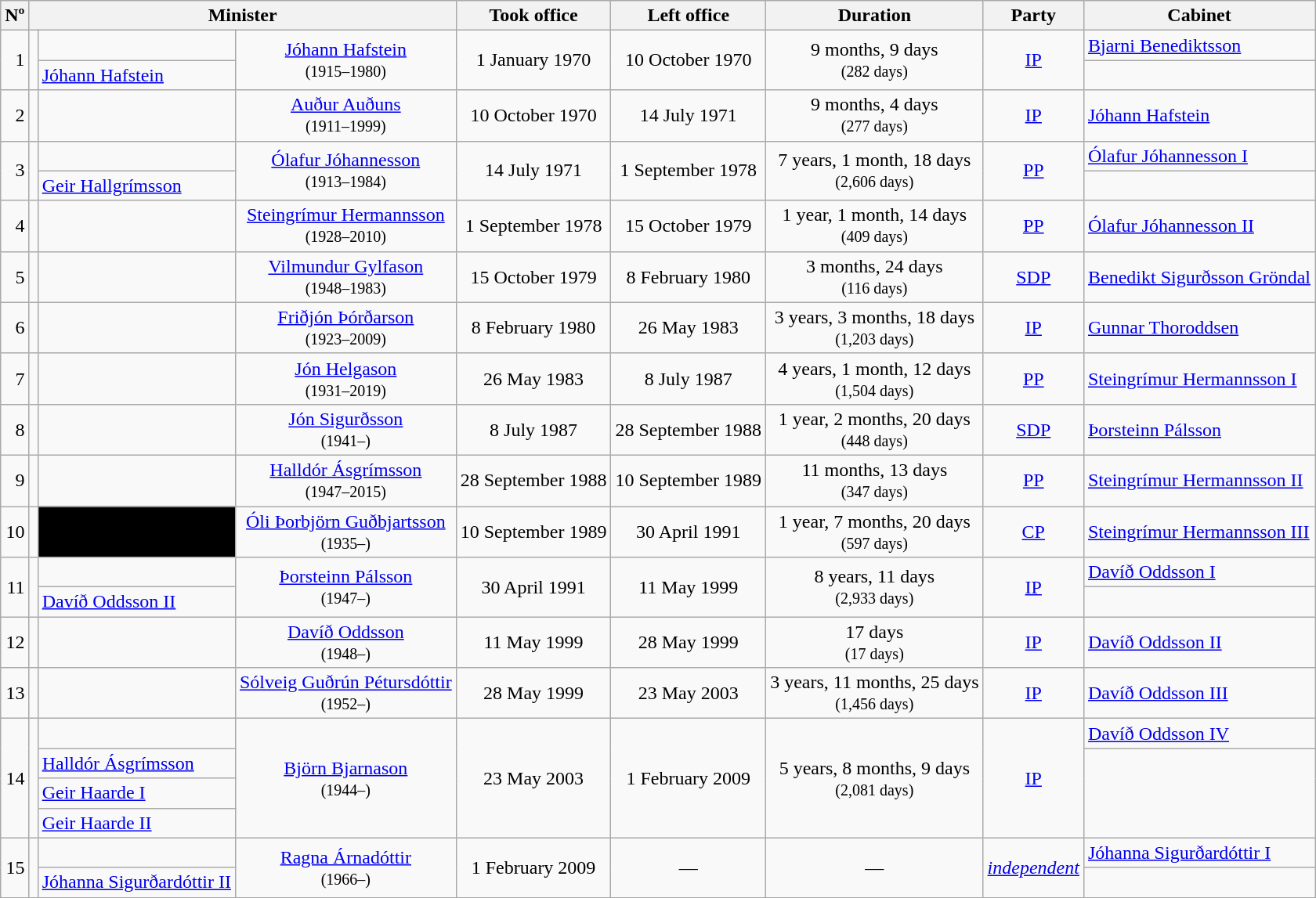<table class="wikitable" style="text-align: center;">
<tr>
<th>Nº</th>
<th colspan="3">Minister</th>
<th>Took office</th>
<th>Left office</th>
<th>Duration</th>
<th>Party</th>
<th>Cabinet</th>
</tr>
<tr>
<td rowspan="2" style="text-align: right;">1</td>
<td rowspan="2"></td>
<td></td>
<td rowspan="2"><a href='#'>Jóhann Hafstein</a><br><small>(1915–1980)</small></td>
<td rowspan="2">1 January 1970</td>
<td rowspan="2">10 October 1970</td>
<td rowspan="2">9 months, 9 days<br><small>(282 days)</small></td>
<td rowspan="2"><a href='#'>IP</a></td>
<td style="text-align: left;"><a href='#'>Bjarni Benediktsson</a></td>
</tr>
<tr>
<td style="text-align: left;"><a href='#'>Jóhann Hafstein</a></td>
</tr>
<tr>
<td style="text-align: right;">2</td>
<td></td>
<td></td>
<td><a href='#'>Auður Auðuns</a><br><small>(1911–1999)</small></td>
<td>10 October 1970</td>
<td>14 July 1971</td>
<td>9 months, 4 days<br><small>(277 days)</small></td>
<td><a href='#'>IP</a></td>
<td style="text-align: left;"><a href='#'>Jóhann Hafstein</a></td>
</tr>
<tr>
<td rowspan="2" style="text-align: right;">3</td>
<td rowspan="2"></td>
<td></td>
<td rowspan="2"><a href='#'>Ólafur Jóhannesson</a><br><small>(1913–1984)</small></td>
<td rowspan="2">14 July 1971</td>
<td rowspan="2">1 September 1978</td>
<td rowspan="2">7 years, 1 month, 18 days<br><small>(2,606 days)</small></td>
<td rowspan="2"><a href='#'>PP</a></td>
<td style="text-align: left;"><a href='#'>Ólafur Jóhannesson I</a></td>
</tr>
<tr>
<td style="text-align: left;"><a href='#'>Geir Hallgrímsson</a></td>
</tr>
<tr>
<td style="text-align: right;">4</td>
<td></td>
<td></td>
<td><a href='#'>Steingrímur Hermannsson</a><br><small>(1928–2010)</small></td>
<td>1 September 1978</td>
<td>15 October 1979</td>
<td>1 year, 1 month, 14 days<br><small>(409 days)</small></td>
<td><a href='#'>PP</a></td>
<td style="text-align: left;"><a href='#'>Ólafur Jóhannesson II</a></td>
</tr>
<tr>
<td style="text-align: right;">5</td>
<td></td>
<td></td>
<td><a href='#'>Vilmundur Gylfason</a><br><small>(1948–1983)</small></td>
<td>15 October 1979</td>
<td>8 February 1980</td>
<td>3 months, 24 days<br><small>(116 days)</small></td>
<td><a href='#'>SDP</a></td>
<td style="text-align: left;"><a href='#'>Benedikt Sigurðsson Gröndal</a></td>
</tr>
<tr>
<td style="text-align: right;">6</td>
<td></td>
<td></td>
<td><a href='#'>Friðjón Þórðarson</a><br><small>(1923–2009)</small></td>
<td>8 February 1980</td>
<td>26 May 1983</td>
<td>3 years, 3 months, 18 days<br><small>(1,203 days)</small></td>
<td><a href='#'>IP</a></td>
<td style="text-align: left;"><a href='#'>Gunnar Thoroddsen</a></td>
</tr>
<tr>
<td style="text-align: right;">7</td>
<td></td>
<td></td>
<td><a href='#'>Jón Helgason</a><br><small>(1931–2019)</small></td>
<td>26 May 1983</td>
<td>8 July 1987</td>
<td>4 years, 1 month, 12 days<br><small>(1,504 days)</small></td>
<td><a href='#'>PP</a></td>
<td style="text-align: left;"><a href='#'>Steingrímur Hermannsson I</a></td>
</tr>
<tr>
<td style="text-align: right;">8</td>
<td></td>
<td></td>
<td><a href='#'>Jón Sigurðsson</a><br><small>(1941–)</small></td>
<td>8 July 1987</td>
<td>28 September 1988</td>
<td>1 year, 2 months, 20 days<br><small>(448 days)</small></td>
<td><a href='#'>SDP</a></td>
<td style="text-align: left;"><a href='#'>Þorsteinn Pálsson</a></td>
</tr>
<tr>
<td style="text-align: right;">9</td>
<td></td>
<td></td>
<td><a href='#'>Halldór Ásgrímsson</a><br><small>(1947–2015)</small></td>
<td>28 September 1988</td>
<td>10 September 1989</td>
<td>11 months, 13 days<br><small>(347 days)</small></td>
<td><a href='#'>PP</a></td>
<td style="text-align: left;"><a href='#'>Steingrímur Hermannsson II</a></td>
</tr>
<tr>
<td style="text-align: right;">10</td>
<td></td>
<td style="background:black"></td>
<td><a href='#'>Óli Þorbjörn Guðbjartsson</a><br><small>(1935–)</small></td>
<td>10 September 1989</td>
<td>30 April 1991</td>
<td>1 year, 7 months, 20 days<br><small>(597 days)</small></td>
<td><a href='#'>CP</a></td>
<td style="text-align: left;"><a href='#'>Steingrímur Hermannsson III</a></td>
</tr>
<tr>
<td rowspan="2" style="text-align: right;">11</td>
<td rowspan="2"></td>
<td></td>
<td rowspan="2"><a href='#'>Þorsteinn Pálsson</a><br><small>(1947–)</small></td>
<td rowspan="2">30 April 1991</td>
<td rowspan="2">11 May 1999</td>
<td rowspan="2">8 years, 11 days<br><small>(2,933 days)</small></td>
<td rowspan="2"><a href='#'>IP</a></td>
<td style="text-align: left;"><a href='#'>Davíð Oddsson I</a></td>
</tr>
<tr>
<td style="text-align: left;"><a href='#'>Davíð Oddsson II</a></td>
</tr>
<tr>
<td style="text-align: right;">12</td>
<td></td>
<td></td>
<td><a href='#'>Davíð Oddsson</a><br><small>(1948–)</small></td>
<td>11 May 1999</td>
<td>28 May 1999</td>
<td>17 days<br><small>(17 days)</small></td>
<td><a href='#'>IP</a></td>
<td style="text-align: left;"><a href='#'>Davíð Oddsson II</a></td>
</tr>
<tr>
<td style="text-align: right;">13</td>
<td></td>
<td></td>
<td><a href='#'>Sólveig Guðrún Pétursdóttir</a><br><small>(1952–)</small></td>
<td>28 May 1999</td>
<td>23 May 2003</td>
<td>3 years, 11 months, 25 days<br><small>(1,456 days)</small></td>
<td><a href='#'>IP</a></td>
<td style="text-align: left;"><a href='#'>Davíð Oddsson III</a></td>
</tr>
<tr>
<td rowspan="4" style="text-align: right;">14</td>
<td rowspan="4"></td>
<td></td>
<td rowspan="4"><a href='#'>Björn Bjarnason</a><br><small>(1944–)</small></td>
<td rowspan="4">23 May 2003</td>
<td rowspan="4">1 February 2009</td>
<td rowspan="4">5 years, 8 months, 9 days<br><small>(2,081 days)</small></td>
<td rowspan="4"><a href='#'>IP</a></td>
<td style="text-align: left;"><a href='#'>Davíð Oddsson IV</a></td>
</tr>
<tr>
<td style="text-align: left;"><a href='#'>Halldór Ásgrímsson</a></td>
</tr>
<tr>
<td style="text-align: left;"><a href='#'>Geir Haarde I</a></td>
</tr>
<tr>
<td style="text-align: left;"><a href='#'>Geir Haarde II</a></td>
</tr>
<tr>
<td rowspan="2" style="text-align: right;">15</td>
<td rowspan="2"></td>
<td></td>
<td rowspan="2"><a href='#'>Ragna Árnadóttir</a><br><small>(1966–)</small></td>
<td rowspan="2">1 February 2009</td>
<td rowspan="2">—</td>
<td rowspan="2">—</td>
<td rowspan="2"><em><a href='#'>independent</a></em></td>
<td style="text-align: left;"><a href='#'>Jóhanna Sigurðardóttir I</a></td>
</tr>
<tr>
<td style="text-align: left;"><a href='#'>Jóhanna Sigurðardóttir II</a></td>
</tr>
</table>
